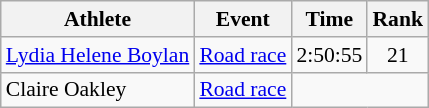<table class=wikitable style="font-size:90%">
<tr>
<th>Athlete</th>
<th>Event</th>
<th>Time</th>
<th>Rank</th>
</tr>
<tr>
<td><a href='#'>Lydia Helene Boylan</a></td>
<td><a href='#'>Road race</a></td>
<td align=right>2:50:55</td>
<td align=center>21</td>
</tr>
<tr>
<td>Claire Oakley</td>
<td><a href='#'>Road race</a></td>
<td align=center colspan="2"></td>
</tr>
</table>
